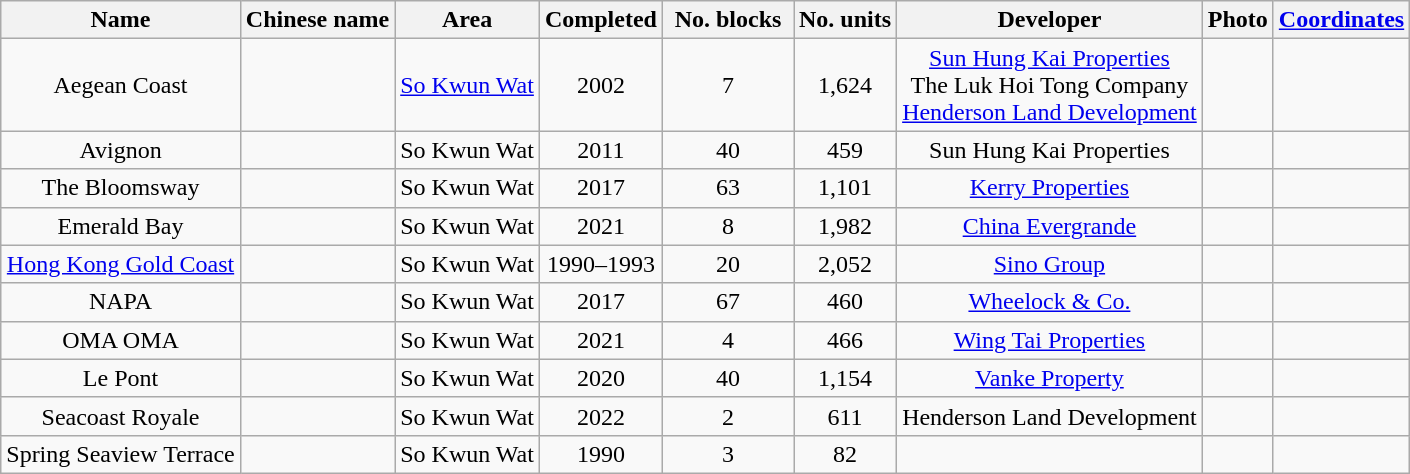<table class="wikitable sortable" style="text-align:center">
<tr>
<th>Name</th>
<th>Chinese name</th>
<th>Area</th>
<th>Completed</th>
<th style="width:80px;">No. blocks</th>
<th>No. units</th>
<th>Developer</th>
<th>Photo</th>
<th><a href='#'>Coordinates</a></th>
</tr>
<tr>
<td>Aegean Coast</td>
<td></td>
<td><a href='#'>So Kwun Wat</a></td>
<td>2002</td>
<td>7</td>
<td>1,624</td>
<td><a href='#'>Sun Hung Kai Properties</a><br>The Luk Hoi Tong Company<br><a href='#'>Henderson Land Development</a></td>
<td></td>
<td></td>
</tr>
<tr>
<td>Avignon</td>
<td></td>
<td>So Kwun Wat</td>
<td>2011</td>
<td>40</td>
<td>459</td>
<td>Sun Hung Kai Properties</td>
<td></td>
<td></td>
</tr>
<tr>
<td>The Bloomsway</td>
<td></td>
<td>So Kwun Wat</td>
<td>2017</td>
<td>63</td>
<td>1,101</td>
<td><a href='#'>Kerry Properties</a></td>
<td></td>
<td></td>
</tr>
<tr>
<td>Emerald Bay</td>
<td></td>
<td>So Kwun Wat</td>
<td>2021</td>
<td>8</td>
<td>1,982</td>
<td><a href='#'>China Evergrande</a></td>
<td></td>
<td></td>
</tr>
<tr>
<td><a href='#'>Hong Kong Gold Coast</a></td>
<td></td>
<td>So Kwun Wat</td>
<td>1990–1993</td>
<td>20</td>
<td>2,052</td>
<td><a href='#'>Sino Group</a></td>
<td></td>
<td></td>
</tr>
<tr>
<td>NAPA</td>
<td></td>
<td>So Kwun Wat</td>
<td>2017</td>
<td>67</td>
<td>460</td>
<td><a href='#'>Wheelock & Co.</a></td>
<td></td>
<td></td>
</tr>
<tr>
<td>OMA OMA</td>
<td></td>
<td>So Kwun Wat</td>
<td>2021</td>
<td>4</td>
<td>466</td>
<td><a href='#'>Wing Tai Properties</a></td>
<td></td>
<td></td>
</tr>
<tr>
<td>Le Pont</td>
<td></td>
<td>So Kwun Wat</td>
<td>2020</td>
<td>40</td>
<td>1,154</td>
<td><a href='#'>Vanke Property</a></td>
<td></td>
<td></td>
</tr>
<tr>
<td>Seacoast Royale</td>
<td></td>
<td>So Kwun Wat</td>
<td>2022</td>
<td>2</td>
<td>611</td>
<td>Henderson Land Development</td>
<td></td>
<td></td>
</tr>
<tr>
<td>Spring Seaview Terrace</td>
<td></td>
<td>So Kwun Wat</td>
<td>1990</td>
<td>3</td>
<td>82</td>
<td></td>
<td></td>
<td></td>
</tr>
</table>
